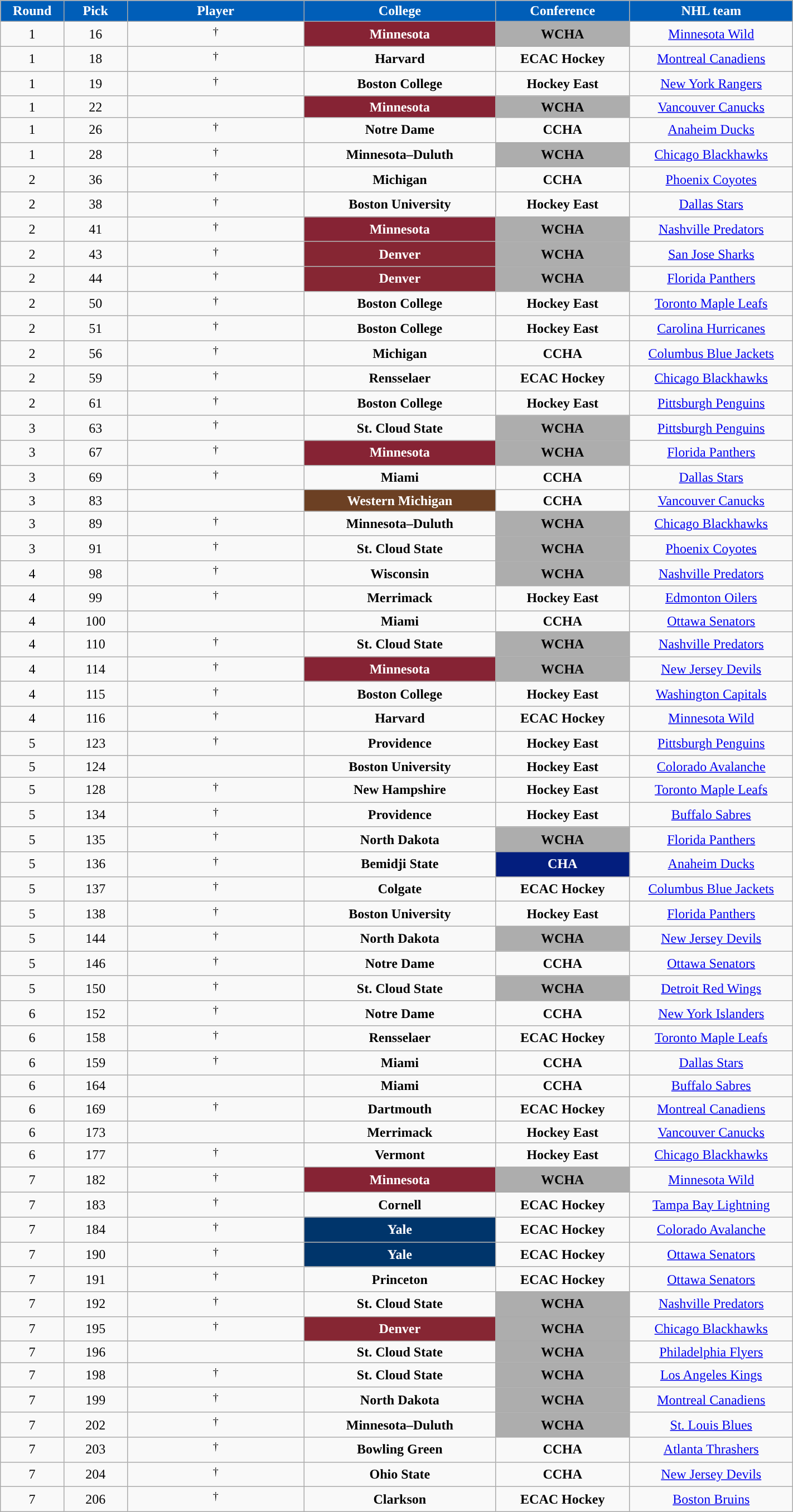<table class="wikitable sortable" width="75%">
<tr>
<th style="color:white; background-color:#005EB8; width: 4em;">Round</th>
<th style="color:white; background-color:#005EB8; width: 4em;">Pick</th>
<th style="color:white; background-color:#005EB8; width: 12em;">Player</th>
<th style="color:white; background-color:#005EB8; width: 13em;">College</th>
<th style="color:white; background-color:#005EB8; width: 9em;">Conference</th>
<th style="color:white; background-color:#005EB8; width: 11em;">NHL team</th>
</tr>
<tr align="center" bgcolor="">
<td>1</td>
<td>16</td>
<td> <sup>†</sup></td>
<td style="color:white; background:#862334; "><strong>Minnesota</strong></td>
<td style="color:black; background:#ADADAD; "><strong>WCHA</strong></td>
<td><a href='#'>Minnesota Wild</a></td>
</tr>
<tr align="center" bgcolor="">
<td>1</td>
<td>18</td>
<td> <sup>†</sup></td>
<td><strong>Harvard</strong></td>
<td><strong>ECAC Hockey</strong></td>
<td><a href='#'>Montreal Canadiens</a></td>
</tr>
<tr align="center" bgcolor="">
<td>1</td>
<td>19</td>
<td> <sup>†</sup></td>
<td><strong>Boston College</strong></td>
<td><strong>Hockey East</strong></td>
<td><a href='#'>New York Rangers</a></td>
</tr>
<tr align="center" bgcolor="">
<td>1</td>
<td>22</td>
<td></td>
<td style="color:white; background:#862334; "><strong>Minnesota</strong></td>
<td style="color:black; background:#ADADAD; "><strong>WCHA</strong></td>
<td><a href='#'>Vancouver Canucks</a></td>
</tr>
<tr align="center" bgcolor="">
<td>1</td>
<td>26</td>
<td> <sup>†</sup></td>
<td><strong>Notre Dame</strong></td>
<td><strong>CCHA</strong></td>
<td><a href='#'>Anaheim Ducks</a></td>
</tr>
<tr align="center" bgcolor="">
<td>1</td>
<td>28</td>
<td> <sup>†</sup></td>
<td><strong>Minnesota–Duluth</strong></td>
<td style="color:black; background:#ADADAD; "><strong>WCHA</strong></td>
<td><a href='#'>Chicago Blackhawks</a></td>
</tr>
<tr align="center" bgcolor="">
<td>2</td>
<td>36</td>
<td> <sup>†</sup></td>
<td><strong>Michigan</strong></td>
<td><strong>CCHA</strong></td>
<td><a href='#'>Phoenix Coyotes</a></td>
</tr>
<tr align="center" bgcolor="">
<td>2</td>
<td>38</td>
<td> <sup>†</sup></td>
<td><strong>Boston University</strong></td>
<td><strong>Hockey East</strong></td>
<td><a href='#'>Dallas Stars</a></td>
</tr>
<tr align="center" bgcolor="">
<td>2</td>
<td>41</td>
<td> <sup>†</sup></td>
<td style="color:white; background:#862334; "><strong>Minnesota</strong></td>
<td style="color:black; background:#ADADAD; "><strong>WCHA</strong></td>
<td><a href='#'>Nashville Predators</a></td>
</tr>
<tr align="center" bgcolor="">
<td>2</td>
<td>43</td>
<td> <sup>†</sup></td>
<td style="color:white; background:#862633; "><strong>Denver</strong></td>
<td style="color:black; background:#ADADAD; "><strong>WCHA</strong></td>
<td><a href='#'>San Jose Sharks</a></td>
</tr>
<tr align="center" bgcolor="">
<td>2</td>
<td>44</td>
<td> <sup>†</sup></td>
<td style="color:white; background:#862633; "><strong>Denver</strong></td>
<td style="color:black; background:#ADADAD; "><strong>WCHA</strong></td>
<td><a href='#'>Florida Panthers</a></td>
</tr>
<tr align="center" bgcolor="">
<td>2</td>
<td>50</td>
<td> <sup>†</sup></td>
<td><strong>Boston College</strong></td>
<td><strong>Hockey East</strong></td>
<td><a href='#'>Toronto Maple Leafs</a></td>
</tr>
<tr align="center" bgcolor="">
<td>2</td>
<td>51</td>
<td> <sup>†</sup></td>
<td><strong>Boston College</strong></td>
<td><strong>Hockey East</strong></td>
<td><a href='#'>Carolina Hurricanes</a></td>
</tr>
<tr align="center" bgcolor="">
<td>2</td>
<td>56</td>
<td> <sup>†</sup></td>
<td><strong>Michigan</strong></td>
<td><strong>CCHA</strong></td>
<td><a href='#'>Columbus Blue Jackets</a></td>
</tr>
<tr align="center" bgcolor="">
<td>2</td>
<td>59</td>
<td> <sup>†</sup></td>
<td><strong>Rensselaer</strong></td>
<td><strong>ECAC Hockey</strong></td>
<td><a href='#'>Chicago Blackhawks</a></td>
</tr>
<tr align="center" bgcolor="">
<td>2</td>
<td>61</td>
<td> <sup>†</sup></td>
<td><strong>Boston College</strong></td>
<td><strong>Hockey East</strong></td>
<td><a href='#'>Pittsburgh Penguins</a></td>
</tr>
<tr align="center" bgcolor="">
<td>3</td>
<td>63</td>
<td> <sup>†</sup></td>
<td><strong>St. Cloud State</strong></td>
<td style="color:black; background:#ADADAD; "><strong>WCHA</strong></td>
<td><a href='#'>Pittsburgh Penguins</a></td>
</tr>
<tr align="center" bgcolor="">
<td>3</td>
<td>67</td>
<td> <sup>†</sup></td>
<td style="color:white; background:#862334; "><strong>Minnesota</strong></td>
<td style="color:black; background:#ADADAD; "><strong>WCHA</strong></td>
<td><a href='#'>Florida Panthers</a></td>
</tr>
<tr align="center" bgcolor="">
<td>3</td>
<td>69</td>
<td> <sup>†</sup></td>
<td><strong>Miami</strong></td>
<td><strong>CCHA</strong></td>
<td><a href='#'>Dallas Stars</a></td>
</tr>
<tr align="center" bgcolor="">
<td>3</td>
<td>83</td>
<td></td>
<td style="color:white; background:#6C4023; "><strong>Western Michigan</strong></td>
<td><strong>CCHA</strong></td>
<td><a href='#'>Vancouver Canucks</a></td>
</tr>
<tr align="center" bgcolor="">
<td>3</td>
<td>89</td>
<td> <sup>†</sup></td>
<td><strong>Minnesota–Duluth</strong></td>
<td style="color:black; background:#ADADAD; "><strong>WCHA</strong></td>
<td><a href='#'>Chicago Blackhawks</a></td>
</tr>
<tr align="center" bgcolor="">
<td>3</td>
<td>91</td>
<td> <sup>†</sup></td>
<td><strong>St. Cloud State</strong></td>
<td style="color:black; background:#ADADAD; "><strong>WCHA</strong></td>
<td><a href='#'>Phoenix Coyotes</a></td>
</tr>
<tr align="center" bgcolor="">
<td>4</td>
<td>98</td>
<td> <sup>†</sup></td>
<td><strong>Wisconsin</strong></td>
<td style="color:black; background:#ADADAD; "><strong>WCHA</strong></td>
<td><a href='#'>Nashville Predators</a></td>
</tr>
<tr align="center" bgcolor="">
<td>4</td>
<td>99</td>
<td> <sup>†</sup></td>
<td><strong>Merrimack</strong></td>
<td><strong>Hockey East</strong></td>
<td><a href='#'>Edmonton Oilers</a></td>
</tr>
<tr align="center" bgcolor="">
<td>4</td>
<td>100</td>
<td></td>
<td><strong>Miami</strong></td>
<td><strong>CCHA</strong></td>
<td><a href='#'>Ottawa Senators</a></td>
</tr>
<tr align="center" bgcolor="">
<td>4</td>
<td>110</td>
<td> <sup>†</sup></td>
<td><strong>St. Cloud State</strong></td>
<td style="color:black; background:#ADADAD; "><strong>WCHA</strong></td>
<td><a href='#'>Nashville Predators</a></td>
</tr>
<tr align="center" bgcolor="">
<td>4</td>
<td>114</td>
<td> <sup>†</sup></td>
<td style="color:white; background:#862334; "><strong>Minnesota</strong></td>
<td style="color:black; background:#ADADAD; "><strong>WCHA</strong></td>
<td><a href='#'>New Jersey Devils</a></td>
</tr>
<tr align="center" bgcolor="">
<td>4</td>
<td>115</td>
<td> <sup>†</sup></td>
<td><strong>Boston College</strong></td>
<td><strong>Hockey East</strong></td>
<td><a href='#'>Washington Capitals</a></td>
</tr>
<tr align="center" bgcolor="">
<td>4</td>
<td>116</td>
<td> <sup>†</sup></td>
<td><strong>Harvard</strong></td>
<td><strong>ECAC Hockey</strong></td>
<td><a href='#'>Minnesota Wild</a></td>
</tr>
<tr align="center" bgcolor="">
<td>5</td>
<td>123</td>
<td> <sup>†</sup></td>
<td><strong>Providence</strong></td>
<td><strong>Hockey East</strong></td>
<td><a href='#'>Pittsburgh Penguins</a></td>
</tr>
<tr align="center" bgcolor="">
<td>5</td>
<td>124</td>
<td></td>
<td><strong>Boston University</strong></td>
<td><strong>Hockey East</strong></td>
<td><a href='#'>Colorado Avalanche</a></td>
</tr>
<tr align="center" bgcolor="">
<td>5</td>
<td>128</td>
<td> <sup>†</sup></td>
<td><strong>New Hampshire</strong></td>
<td><strong>Hockey East</strong></td>
<td><a href='#'>Toronto Maple Leafs</a></td>
</tr>
<tr align="center" bgcolor="">
<td>5</td>
<td>134</td>
<td> <sup>†</sup></td>
<td><strong>Providence</strong></td>
<td><strong>Hockey East</strong></td>
<td><a href='#'>Buffalo Sabres</a></td>
</tr>
<tr align="center" bgcolor="">
<td>5</td>
<td>135</td>
<td> <sup>†</sup></td>
<td><strong>North Dakota</strong></td>
<td style="color:black; background:#ADADAD; "><strong>WCHA</strong></td>
<td><a href='#'>Florida Panthers</a></td>
</tr>
<tr align="center" bgcolor="">
<td>5</td>
<td>136</td>
<td> <sup>†</sup></td>
<td><strong>Bemidji State</strong></td>
<td style="color:white; background:#031e7e; "><strong>CHA</strong></td>
<td><a href='#'>Anaheim Ducks</a></td>
</tr>
<tr align="center" bgcolor="">
<td>5</td>
<td>137</td>
<td> <sup>†</sup></td>
<td><strong>Colgate</strong></td>
<td><strong>ECAC Hockey</strong></td>
<td><a href='#'>Columbus Blue Jackets</a></td>
</tr>
<tr align="center" bgcolor="">
<td>5</td>
<td>138</td>
<td> <sup>†</sup></td>
<td><strong>Boston University</strong></td>
<td><strong>Hockey East</strong></td>
<td><a href='#'>Florida Panthers</a></td>
</tr>
<tr align="center" bgcolor="">
<td>5</td>
<td>144</td>
<td> <sup>†</sup></td>
<td><strong>North Dakota</strong></td>
<td style="color:black; background:#ADADAD; "><strong>WCHA</strong></td>
<td><a href='#'>New Jersey Devils</a></td>
</tr>
<tr align="center" bgcolor="">
<td>5</td>
<td>146</td>
<td> <sup>†</sup></td>
<td><strong>Notre Dame</strong></td>
<td><strong>CCHA</strong></td>
<td><a href='#'>Ottawa Senators</a></td>
</tr>
<tr align="center" bgcolor="">
<td>5</td>
<td>150</td>
<td> <sup>†</sup></td>
<td><strong>St. Cloud State</strong></td>
<td style="color:black; background:#ADADAD; "><strong>WCHA</strong></td>
<td><a href='#'>Detroit Red Wings</a></td>
</tr>
<tr align="center" bgcolor="">
<td>6</td>
<td>152</td>
<td> <sup>†</sup></td>
<td><strong>Notre Dame</strong></td>
<td><strong>CCHA</strong></td>
<td><a href='#'>New York Islanders</a></td>
</tr>
<tr align="center" bgcolor="">
<td>6</td>
<td>158</td>
<td> <sup>†</sup></td>
<td><strong>Rensselaer</strong></td>
<td><strong>ECAC Hockey</strong></td>
<td><a href='#'>Toronto Maple Leafs</a></td>
</tr>
<tr align="center" bgcolor="">
<td>6</td>
<td>159</td>
<td> <sup>†</sup></td>
<td><strong>Miami</strong></td>
<td><strong>CCHA</strong></td>
<td><a href='#'>Dallas Stars</a></td>
</tr>
<tr align="center" bgcolor="">
<td>6</td>
<td>164</td>
<td></td>
<td><strong>Miami</strong></td>
<td><strong>CCHA</strong></td>
<td><a href='#'>Buffalo Sabres</a></td>
</tr>
<tr align="center" bgcolor="">
<td>6</td>
<td>169</td>
<td> <sup>†</sup></td>
<td><strong>Dartmouth</strong></td>
<td><strong>ECAC Hockey</strong></td>
<td><a href='#'>Montreal Canadiens</a></td>
</tr>
<tr align="center" bgcolor="">
<td>6</td>
<td>173</td>
<td></td>
<td><strong>Merrimack</strong></td>
<td><strong>Hockey East</strong></td>
<td><a href='#'>Vancouver Canucks</a></td>
</tr>
<tr align="center" bgcolor="">
<td>6</td>
<td>177</td>
<td> <sup>†</sup></td>
<td><strong>Vermont</strong></td>
<td><strong>Hockey East</strong></td>
<td><a href='#'>Chicago Blackhawks</a></td>
</tr>
<tr align="center" bgcolor="">
<td>7</td>
<td>182</td>
<td> <sup>†</sup></td>
<td style="color:white; background:#862334; "><strong>Minnesota</strong></td>
<td style="color:black; background:#ADADAD; "><strong>WCHA</strong></td>
<td><a href='#'>Minnesota Wild</a></td>
</tr>
<tr align="center" bgcolor="">
<td>7</td>
<td>183</td>
<td> <sup>†</sup></td>
<td><strong>Cornell</strong></td>
<td><strong>ECAC Hockey</strong></td>
<td><a href='#'>Tampa Bay Lightning</a></td>
</tr>
<tr align="center" bgcolor="">
<td>7</td>
<td>184</td>
<td> <sup>†</sup></td>
<td style="color:white; background:#00356B"><strong>Yale</strong></td>
<td><strong>ECAC Hockey</strong></td>
<td><a href='#'>Colorado Avalanche</a></td>
</tr>
<tr align="center" bgcolor="">
<td>7</td>
<td>190</td>
<td> <sup>†</sup></td>
<td style="color:white; background:#00356B"><strong>Yale</strong></td>
<td><strong>ECAC Hockey</strong></td>
<td><a href='#'>Ottawa Senators</a></td>
</tr>
<tr align="center" bgcolor="">
<td>7</td>
<td>191</td>
<td> <sup>†</sup></td>
<td><strong>Princeton</strong></td>
<td><strong>ECAC Hockey</strong></td>
<td><a href='#'>Ottawa Senators</a></td>
</tr>
<tr align="center" bgcolor="">
<td>7</td>
<td>192</td>
<td> <sup>†</sup></td>
<td><strong>St. Cloud State</strong></td>
<td style="color:black; background:#ADADAD; "><strong>WCHA</strong></td>
<td><a href='#'>Nashville Predators</a></td>
</tr>
<tr align="center" bgcolor="">
<td>7</td>
<td>195</td>
<td> <sup>†</sup></td>
<td style="color:white; background:#862633; "><strong>Denver</strong></td>
<td style="color:black; background:#ADADAD; "><strong>WCHA</strong></td>
<td><a href='#'>Chicago Blackhawks</a></td>
</tr>
<tr align="center" bgcolor="">
<td>7</td>
<td>196</td>
<td></td>
<td><strong>St. Cloud State</strong></td>
<td style="color:black; background:#ADADAD; "><strong>WCHA</strong></td>
<td><a href='#'>Philadelphia Flyers</a></td>
</tr>
<tr align="center" bgcolor="">
<td>7</td>
<td>198</td>
<td> <sup>†</sup></td>
<td><strong>St. Cloud State</strong></td>
<td style="color:black; background:#ADADAD; "><strong>WCHA</strong></td>
<td><a href='#'>Los Angeles Kings</a></td>
</tr>
<tr align="center" bgcolor="">
<td>7</td>
<td>199</td>
<td> <sup>†</sup></td>
<td><strong>North Dakota</strong></td>
<td style="color:black; background:#ADADAD; "><strong>WCHA</strong></td>
<td><a href='#'>Montreal Canadiens</a></td>
</tr>
<tr align="center" bgcolor="">
<td>7</td>
<td>202</td>
<td> <sup>†</sup></td>
<td><strong>Minnesota–Duluth</strong></td>
<td style="color:black; background:#ADADAD; "><strong>WCHA</strong></td>
<td><a href='#'>St. Louis Blues</a></td>
</tr>
<tr align="center" bgcolor="">
<td>7</td>
<td>203</td>
<td> <sup>†</sup></td>
<td><strong>Bowling Green</strong></td>
<td><strong>CCHA</strong></td>
<td><a href='#'>Atlanta Thrashers</a></td>
</tr>
<tr align="center" bgcolor="">
<td>7</td>
<td>204</td>
<td> <sup>†</sup></td>
<td><strong>Ohio State</strong></td>
<td><strong>CCHA</strong></td>
<td><a href='#'>New Jersey Devils</a></td>
</tr>
<tr align="center" bgcolor="">
<td>7</td>
<td>206</td>
<td> <sup>†</sup></td>
<td><strong>Clarkson</strong></td>
<td><strong>ECAC Hockey</strong></td>
<td><a href='#'>Boston Bruins</a></td>
</tr>
</table>
